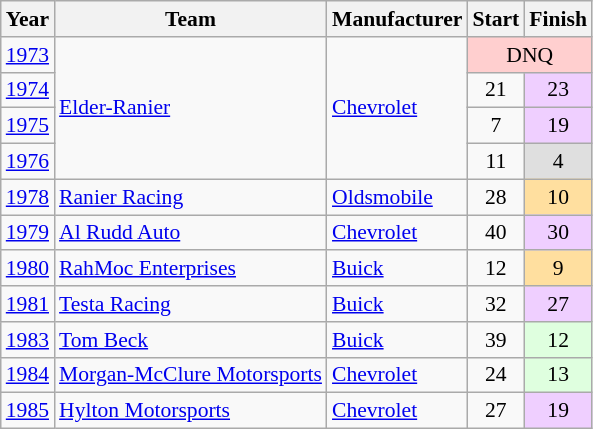<table class="wikitable" style="font-size: 90%;">
<tr>
<th>Year</th>
<th>Team</th>
<th>Manufacturer</th>
<th>Start</th>
<th>Finish</th>
</tr>
<tr>
<td><a href='#'>1973</a></td>
<td rowspan=4><a href='#'>Elder-Ranier</a></td>
<td rowspan=4><a href='#'>Chevrolet</a></td>
<td colspan=2 align=center style="background:#FFCFCF;">DNQ</td>
</tr>
<tr>
<td><a href='#'>1974</a></td>
<td align=center>21</td>
<td align=center style="background:#EFCFFF;">23</td>
</tr>
<tr>
<td><a href='#'>1975</a></td>
<td align=center>7</td>
<td align=center style="background:#EFCFFF;">19</td>
</tr>
<tr>
<td><a href='#'>1976</a></td>
<td align=center>11</td>
<td align=center style="background:#DFDFDF;">4</td>
</tr>
<tr>
<td><a href='#'>1978</a></td>
<td><a href='#'>Ranier Racing</a></td>
<td><a href='#'>Oldsmobile</a></td>
<td align=center>28</td>
<td align=center style="background:#FFDF9F;">10</td>
</tr>
<tr>
<td><a href='#'>1979</a></td>
<td><a href='#'>Al Rudd Auto</a></td>
<td><a href='#'>Chevrolet</a></td>
<td align=center>40</td>
<td align=center style="background:#EFCFFF;">30</td>
</tr>
<tr>
<td><a href='#'>1980</a></td>
<td><a href='#'>RahMoc Enterprises</a></td>
<td><a href='#'>Buick</a></td>
<td align=center>12</td>
<td align=center style="background:#FFDF9F;">9</td>
</tr>
<tr>
<td><a href='#'>1981</a></td>
<td><a href='#'>Testa Racing</a></td>
<td><a href='#'>Buick</a></td>
<td align=center>32</td>
<td align=center style="background:#EFCFFF;">27</td>
</tr>
<tr>
<td><a href='#'>1983</a></td>
<td><a href='#'>Tom Beck</a></td>
<td><a href='#'>Buick</a></td>
<td align=center>39</td>
<td align=center style="background:#DFFFDF;">12</td>
</tr>
<tr>
<td><a href='#'>1984</a></td>
<td><a href='#'>Morgan-McClure Motorsports</a></td>
<td><a href='#'>Chevrolet</a></td>
<td align=center>24</td>
<td align=center style="background:#DFFFDF;">13</td>
</tr>
<tr>
<td><a href='#'>1985</a></td>
<td><a href='#'>Hylton Motorsports</a></td>
<td><a href='#'>Chevrolet</a></td>
<td align=center>27</td>
<td align=center style="background:#EFCFFF;">19</td>
</tr>
</table>
